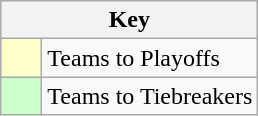<table class="wikitable" style="text-align: center;">
<tr>
<th colspan=2>Key</th>
</tr>
<tr>
<td style="background:#ffffcc; width:20px;"></td>
<td align=left>Teams to Playoffs</td>
</tr>
<tr>
<td style="background:#ccffcc; width:20px;"></td>
<td align=left>Teams to Tiebreakers</td>
</tr>
</table>
